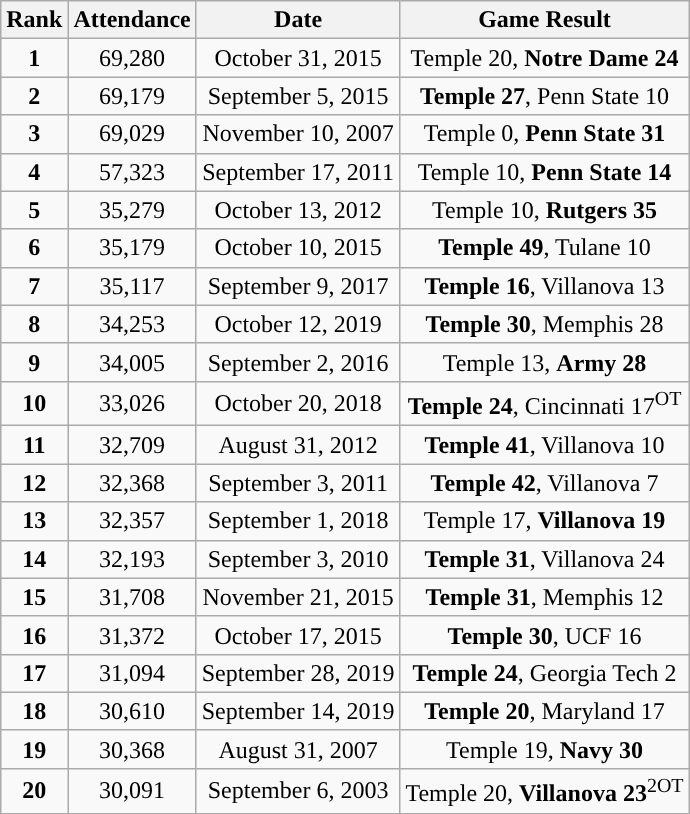<table class="wikitable">
<tr>
<th>Rank</th>
<th>Attendance</th>
<th>Date</th>
<th>Game Result</th>
</tr>
<tr align="center">
<td><strong>1</strong></td>
<td>69,280</td>
<td>October 31, 2015</td>
<td> Temple 20, <strong> Notre Dame 24</strong></td>
</tr>
<tr align="center">
<td><strong>2</strong></td>
<td>69,179</td>
<td>September 5, 2015</td>
<td><strong>Temple 27</strong>, Penn State 10</td>
</tr>
<tr align="center">
<td><strong>3</strong></td>
<td>69,029</td>
<td>November 10, 2007</td>
<td>Temple 0, <strong> Penn State 31</strong></td>
</tr>
<tr align="center">
<td><strong>4</strong></td>
<td>57,323</td>
<td>September 17, 2011</td>
<td>Temple 10, <strong>Penn State 14</strong></td>
</tr>
<tr align="center">
<td><strong>5</strong></td>
<td>35,279</td>
<td>October 13, 2012</td>
<td>Temple 10, <strong> Rutgers 35</strong></td>
</tr>
<tr align="center">
<td><strong>6</strong></td>
<td>35,179</td>
<td>October 10, 2015</td>
<td><strong>Temple 49</strong>, Tulane 10</td>
</tr>
<tr align="center">
<td><strong>7</strong></td>
<td>35,117</td>
<td>September 9, 2017</td>
<td><strong>Temple 16</strong>, Villanova 13</td>
</tr>
<tr align="center">
<td><strong>8</strong></td>
<td>34,253</td>
<td>October 12, 2019</td>
<td><strong>Temple 30</strong>,  Memphis 28</td>
</tr>
<tr align="center">
<td><strong>9</strong></td>
<td>34,005</td>
<td>September 2, 2016</td>
<td>Temple 13, <strong>Army 28</strong></td>
</tr>
<tr align="center">
<td><strong>10</strong></td>
<td>33,026</td>
<td>October 20, 2018</td>
<td><strong>Temple 24</strong>,  Cincinnati 17<sup>OT</sup></td>
</tr>
<tr align="center">
<td><strong>11</strong></td>
<td>32,709</td>
<td>August 31, 2012</td>
<td><strong>Temple 41</strong>, Villanova 10</td>
</tr>
<tr align="center">
<td><strong>12</strong></td>
<td>32,368</td>
<td>September 3, 2011</td>
<td><strong>Temple 42</strong>, Villanova 7</td>
</tr>
<tr align="center">
<td><strong>13</strong></td>
<td>32,357</td>
<td>September 1, 2018</td>
<td>Temple 17, <strong>Villanova 19</strong></td>
</tr>
<tr align="center">
<td><strong>14</strong></td>
<td>32,193</td>
<td>September 3, 2010</td>
<td><strong>Temple 31</strong>, Villanova 24</td>
</tr>
<tr align="center">
<td><strong>15</strong></td>
<td>31,708</td>
<td>November 21, 2015</td>
<td><strong>Temple 31</strong>, Memphis 12</td>
</tr>
<tr align="center">
<td><strong>16</strong></td>
<td>31,372</td>
<td>October 17, 2015</td>
<td><strong>Temple 30</strong>, UCF 16</td>
</tr>
<tr align="center">
<td><strong>17</strong></td>
<td>31,094</td>
<td>September 28, 2019</td>
<td><strong>Temple 24</strong>, Georgia Tech 2</td>
</tr>
<tr align="center">
<td><strong>18</strong></td>
<td>30,610</td>
<td>September 14, 2019</td>
<td><strong>Temple 20</strong>,  Maryland 17</td>
</tr>
<tr align="center">
<td><strong>19</strong></td>
<td>30,368</td>
<td>August 31, 2007</td>
<td>Temple 19, <strong>Navy 30</strong></td>
</tr>
<tr align="center">
<td><strong>20</strong></td>
<td>30,091</td>
<td>September 6, 2003</td>
<td>Temple 20, <strong>Villanova 23</strong><sup>2OT</sup></td>
</tr>
<tr>
</tr>
</table>
